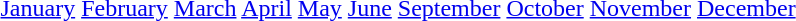<table id="toc" class="toc" summary="Class">
<tr>
<th></th>
</tr>
<tr>
<td style="text-align:center;"><a href='#'>January</a>  <a href='#'>February</a>  <a href='#'>March</a>  <a href='#'>April</a>  <a href='#'>May</a>  <a href='#'>June</a>  <a href='#'>September</a>  <a href='#'>October</a>  <a href='#'>November</a>  <a href='#'>December</a></td>
</tr>
</table>
